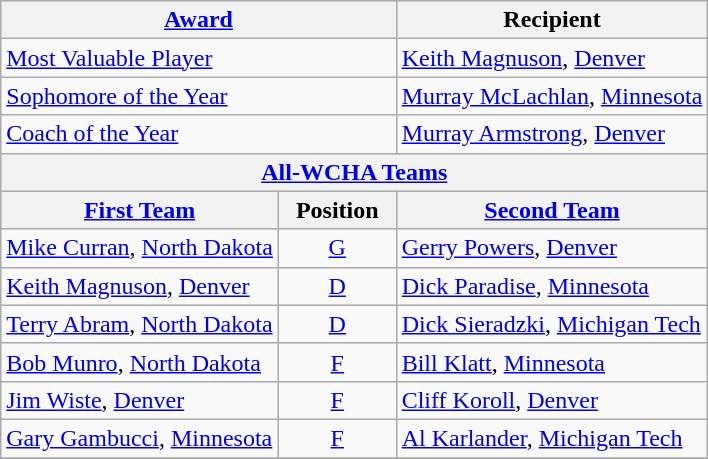<table class="wikitable">
<tr>
<th colspan=2><a href='#'>Award</a></th>
<th>Recipient</th>
</tr>
<tr>
<td colspan=2><a href='#'>Most Valuable Player</a></td>
<td><a href='#'>Keith Magnuson</a>, <a href='#'>Denver</a></td>
</tr>
<tr>
<td colspan=2><a href='#'>Sophomore of the Year</a></td>
<td><a href='#'>Murray McLachlan</a>, <a href='#'>Minnesota</a></td>
</tr>
<tr>
<td colspan=2><a href='#'>Coach of the Year</a></td>
<td><a href='#'>Murray Armstrong</a>, <a href='#'>Denver</a></td>
</tr>
<tr>
<th colspan=3><a href='#'>All-WCHA Teams</a></th>
</tr>
<tr>
<th><a href='#'>First Team</a></th>
<th>  Position  </th>
<th><a href='#'>Second Team</a></th>
</tr>
<tr>
<td><a href='#'>Mike Curran</a>, <a href='#'>North Dakota</a></td>
<td align=center><a href='#'>G</a></td>
<td><a href='#'>Gerry Powers</a>, <a href='#'>Denver</a></td>
</tr>
<tr>
<td><a href='#'>Keith Magnuson</a>, <a href='#'>Denver</a></td>
<td align=center><a href='#'>D</a></td>
<td><a href='#'>Dick Paradise</a>, <a href='#'>Minnesota</a></td>
</tr>
<tr>
<td><a href='#'>Terry Abram</a>, <a href='#'>North Dakota</a></td>
<td align=center><a href='#'>D</a></td>
<td><a href='#'>Dick Sieradzki</a>, <a href='#'>Michigan Tech</a></td>
</tr>
<tr>
<td><a href='#'>Bob Munro</a>, <a href='#'>North Dakota</a></td>
<td align=center><a href='#'>F</a></td>
<td><a href='#'>Bill Klatt</a>, <a href='#'>Minnesota</a></td>
</tr>
<tr>
<td><a href='#'>Jim Wiste</a>, <a href='#'>Denver</a></td>
<td align=center><a href='#'>F</a></td>
<td><a href='#'>Cliff Koroll</a>, <a href='#'>Denver</a></td>
</tr>
<tr>
<td><a href='#'>Gary Gambucci</a>, <a href='#'>Minnesota</a></td>
<td align=center><a href='#'>F</a></td>
<td><a href='#'>Al Karlander</a>, <a href='#'>Michigan Tech</a></td>
</tr>
<tr>
</tr>
</table>
